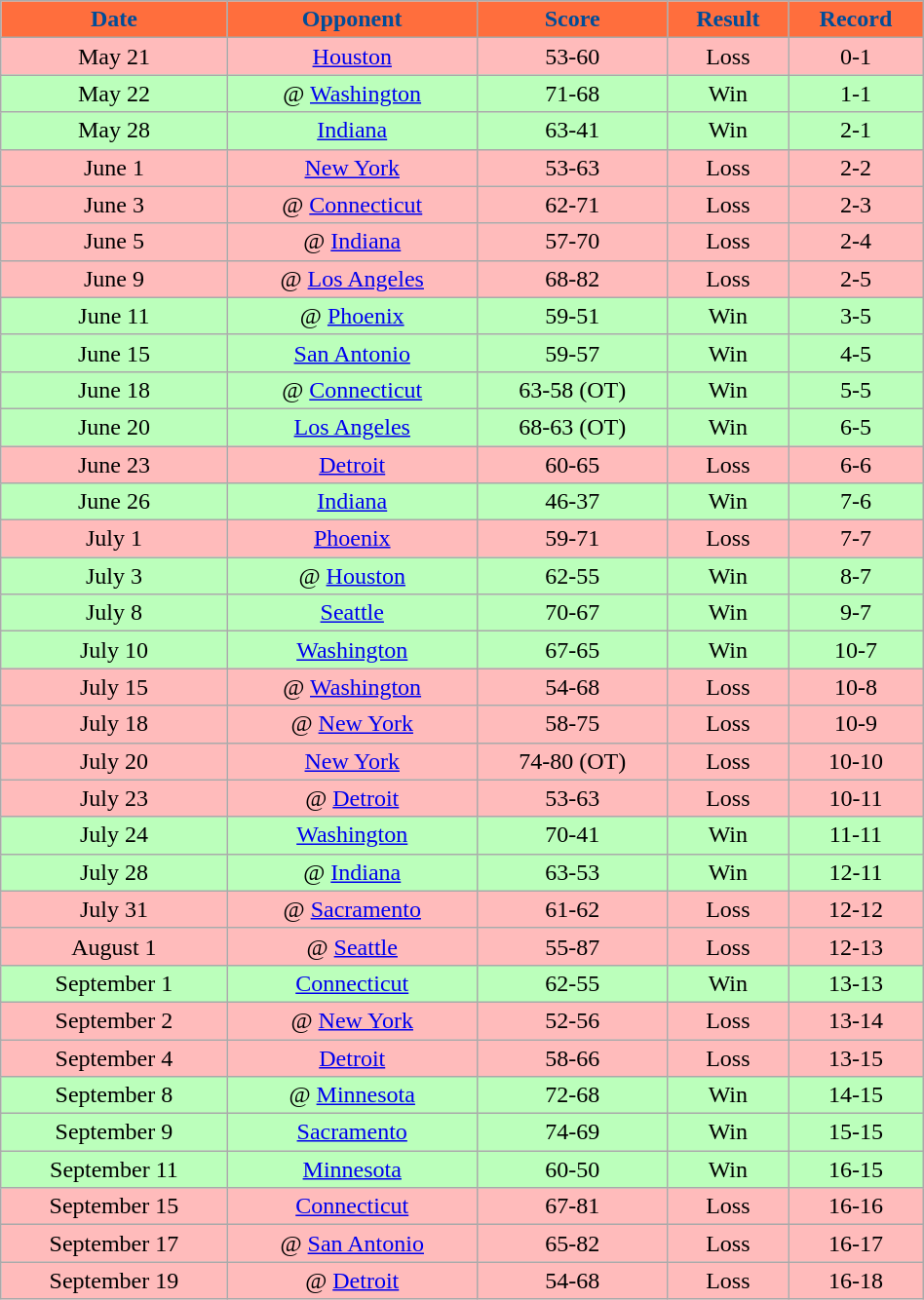<table class="wikitable" width="50%">
<tr align="center" style="background:#FF6E3D; color:#004D99;">
<td><strong>Date</strong></td>
<td><strong>Opponent</strong></td>
<td><strong>Score</strong></td>
<td><strong>Result</strong></td>
<td><strong>Record</strong></td>
</tr>
<tr align="center" bgcolor="ffbbbb">
<td>May 21</td>
<td><a href='#'>Houston</a></td>
<td>53-60</td>
<td>Loss</td>
<td>0-1</td>
</tr>
<tr align="center" bgcolor="bbffbb">
<td>May 22</td>
<td>@ <a href='#'>Washington</a></td>
<td>71-68</td>
<td>Win</td>
<td>1-1</td>
</tr>
<tr align="center" bgcolor="bbffbb">
<td>May 28</td>
<td><a href='#'>Indiana</a></td>
<td>63-41</td>
<td>Win</td>
<td>2-1</td>
</tr>
<tr align="center" bgcolor="ffbbbb">
<td>June 1</td>
<td><a href='#'>New York</a></td>
<td>53-63</td>
<td>Loss</td>
<td>2-2</td>
</tr>
<tr align="center" bgcolor="ffbbbb">
<td>June 3</td>
<td>@ <a href='#'>Connecticut</a></td>
<td>62-71</td>
<td>Loss</td>
<td>2-3</td>
</tr>
<tr align="center" bgcolor="ffbbbb">
<td>June 5</td>
<td>@ <a href='#'>Indiana</a></td>
<td>57-70</td>
<td>Loss</td>
<td>2-4</td>
</tr>
<tr align="center" bgcolor="ffbbbb">
<td>June 9</td>
<td>@ <a href='#'>Los Angeles</a></td>
<td>68-82</td>
<td>Loss</td>
<td>2-5</td>
</tr>
<tr align="center" bgcolor="bbffbb">
<td>June 11</td>
<td>@ <a href='#'>Phoenix</a></td>
<td>59-51</td>
<td>Win</td>
<td>3-5</td>
</tr>
<tr align="center" bgcolor="bbffbb">
<td>June 15</td>
<td><a href='#'>San Antonio</a></td>
<td>59-57</td>
<td>Win</td>
<td>4-5</td>
</tr>
<tr align="center" bgcolor="bbffbb">
<td>June 18</td>
<td>@ <a href='#'>Connecticut</a></td>
<td>63-58 (OT)</td>
<td>Win</td>
<td>5-5</td>
</tr>
<tr align="center" bgcolor="bbffbb">
<td>June 20</td>
<td><a href='#'>Los Angeles</a></td>
<td>68-63 (OT)</td>
<td>Win</td>
<td>6-5</td>
</tr>
<tr align="center" bgcolor="ffbbbb">
<td>June 23</td>
<td><a href='#'>Detroit</a></td>
<td>60-65</td>
<td>Loss</td>
<td>6-6</td>
</tr>
<tr align="center" bgcolor="bbffbb">
<td>June 26</td>
<td><a href='#'>Indiana</a></td>
<td>46-37</td>
<td>Win</td>
<td>7-6</td>
</tr>
<tr align="center" bgcolor="ffbbbb">
<td>July 1</td>
<td><a href='#'>Phoenix</a></td>
<td>59-71</td>
<td>Loss</td>
<td>7-7</td>
</tr>
<tr align="center" bgcolor="bbffbb">
<td>July 3</td>
<td>@ <a href='#'>Houston</a></td>
<td>62-55</td>
<td>Win</td>
<td>8-7</td>
</tr>
<tr align="center" bgcolor="bbffbb">
<td>July 8</td>
<td><a href='#'>Seattle</a></td>
<td>70-67</td>
<td>Win</td>
<td>9-7</td>
</tr>
<tr align="center" bgcolor="bbffbb">
<td>July 10</td>
<td><a href='#'>Washington</a></td>
<td>67-65</td>
<td>Win</td>
<td>10-7</td>
</tr>
<tr align="center" bgcolor="ffbbbb">
<td>July 15</td>
<td>@ <a href='#'>Washington</a></td>
<td>54-68</td>
<td>Loss</td>
<td>10-8</td>
</tr>
<tr align="center" bgcolor="ffbbbb">
<td>July 18</td>
<td>@ <a href='#'>New York</a></td>
<td>58-75</td>
<td>Loss</td>
<td>10-9</td>
</tr>
<tr align="center" bgcolor="ffbbbb">
<td>July 20</td>
<td><a href='#'>New York</a></td>
<td>74-80 (OT)</td>
<td>Loss</td>
<td>10-10</td>
</tr>
<tr align="center" bgcolor="ffbbbb">
<td>July 23</td>
<td>@ <a href='#'>Detroit</a></td>
<td>53-63</td>
<td>Loss</td>
<td>10-11</td>
</tr>
<tr align="center" bgcolor="bbffbb">
<td>July 24</td>
<td><a href='#'>Washington</a></td>
<td>70-41</td>
<td>Win</td>
<td>11-11</td>
</tr>
<tr align="center" bgcolor="bbffbb">
<td>July 28</td>
<td>@ <a href='#'>Indiana</a></td>
<td>63-53</td>
<td>Win</td>
<td>12-11</td>
</tr>
<tr align="center" bgcolor="ffbbbb">
<td>July 31</td>
<td>@ <a href='#'>Sacramento</a></td>
<td>61-62</td>
<td>Loss</td>
<td>12-12</td>
</tr>
<tr align="center" bgcolor="ffbbbb">
<td>August 1</td>
<td>@ <a href='#'>Seattle</a></td>
<td>55-87</td>
<td>Loss</td>
<td>12-13</td>
</tr>
<tr align="center" bgcolor="bbffbb">
<td>September 1</td>
<td><a href='#'>Connecticut</a></td>
<td>62-55</td>
<td>Win</td>
<td>13-13</td>
</tr>
<tr align="center" bgcolor="ffbbbb">
<td>September 2</td>
<td>@ <a href='#'>New York</a></td>
<td>52-56</td>
<td>Loss</td>
<td>13-14</td>
</tr>
<tr align="center" bgcolor="ffbbbb">
<td>September 4</td>
<td><a href='#'>Detroit</a></td>
<td>58-66</td>
<td>Loss</td>
<td>13-15</td>
</tr>
<tr align="center" bgcolor="bbffbb">
<td>September 8</td>
<td>@ <a href='#'>Minnesota</a></td>
<td>72-68</td>
<td>Win</td>
<td>14-15</td>
</tr>
<tr align="center" bgcolor="bbffbb">
<td>September 9</td>
<td><a href='#'>Sacramento</a></td>
<td>74-69</td>
<td>Win</td>
<td>15-15</td>
</tr>
<tr align="center" bgcolor="bbffbb">
<td>September 11</td>
<td><a href='#'>Minnesota</a></td>
<td>60-50</td>
<td>Win</td>
<td>16-15</td>
</tr>
<tr align="center" bgcolor="ffbbbb">
<td>September 15</td>
<td><a href='#'>Connecticut</a></td>
<td>67-81</td>
<td>Loss</td>
<td>16-16</td>
</tr>
<tr align="center" bgcolor="ffbbbb">
<td>September 17</td>
<td>@ <a href='#'>San Antonio</a></td>
<td>65-82</td>
<td>Loss</td>
<td>16-17</td>
</tr>
<tr align="center" bgcolor="ffbbbb">
<td>September 19</td>
<td>@ <a href='#'>Detroit</a></td>
<td>54-68</td>
<td>Loss</td>
<td>16-18</td>
</tr>
</table>
